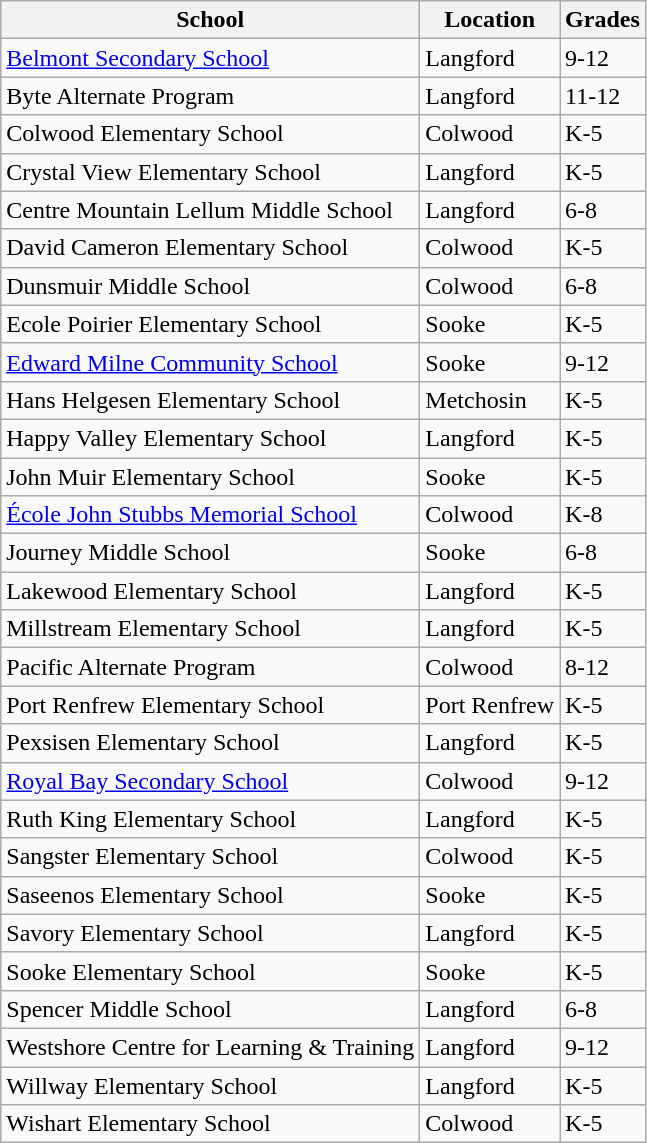<table class="wikitable sortable">
<tr>
<th>School</th>
<th>Location</th>
<th>Grades</th>
</tr>
<tr>
<td><a href='#'>Belmont Secondary School</a></td>
<td>Langford</td>
<td>9-12</td>
</tr>
<tr>
<td>Byte Alternate Program</td>
<td>Langford</td>
<td>11-12</td>
</tr>
<tr>
<td>Colwood Elementary School</td>
<td>Colwood</td>
<td>K-5</td>
</tr>
<tr>
<td>Crystal View Elementary School</td>
<td>Langford</td>
<td>K-5</td>
</tr>
<tr>
<td>Centre Mountain Lellum Middle School</td>
<td>Langford</td>
<td>6-8</td>
</tr>
<tr>
<td>David Cameron Elementary School</td>
<td>Colwood</td>
<td>K-5</td>
</tr>
<tr>
<td>Dunsmuir Middle School</td>
<td>Colwood</td>
<td>6-8</td>
</tr>
<tr>
<td>Ecole Poirier Elementary School</td>
<td>Sooke</td>
<td>K-5</td>
</tr>
<tr>
<td><a href='#'>Edward Milne Community School</a></td>
<td>Sooke</td>
<td>9-12</td>
</tr>
<tr>
<td>Hans Helgesen Elementary School</td>
<td>Metchosin</td>
<td>K-5</td>
</tr>
<tr>
<td>Happy Valley Elementary School</td>
<td>Langford</td>
<td>K-5</td>
</tr>
<tr>
<td>John Muir Elementary School</td>
<td>Sooke</td>
<td>K-5</td>
</tr>
<tr>
<td><a href='#'>École John Stubbs Memorial School</a></td>
<td>Colwood</td>
<td>K-8</td>
</tr>
<tr>
<td>Journey Middle School</td>
<td>Sooke</td>
<td>6-8</td>
</tr>
<tr>
<td>Lakewood Elementary School</td>
<td>Langford</td>
<td>K-5</td>
</tr>
<tr>
<td>Millstream Elementary School</td>
<td>Langford</td>
<td>K-5</td>
</tr>
<tr>
<td>Pacific Alternate Program</td>
<td>Colwood</td>
<td>8-12</td>
</tr>
<tr>
<td>Port Renfrew Elementary School</td>
<td>Port Renfrew</td>
<td>K-5</td>
</tr>
<tr>
<td>Pexsisen Elementary School</td>
<td>Langford</td>
<td>K-5</td>
</tr>
<tr>
<td><a href='#'>Royal Bay Secondary School</a></td>
<td>Colwood</td>
<td>9-12</td>
</tr>
<tr>
<td>Ruth King Elementary School</td>
<td>Langford</td>
<td>K-5</td>
</tr>
<tr>
<td>Sangster Elementary School</td>
<td>Colwood</td>
<td>K-5</td>
</tr>
<tr>
<td>Saseenos Elementary School</td>
<td>Sooke</td>
<td>K-5</td>
</tr>
<tr>
<td>Savory Elementary School</td>
<td>Langford</td>
<td>K-5</td>
</tr>
<tr>
<td>Sooke Elementary School</td>
<td>Sooke</td>
<td>K-5</td>
</tr>
<tr>
<td>Spencer Middle School</td>
<td>Langford</td>
<td>6-8</td>
</tr>
<tr>
<td>Westshore Centre for Learning & Training</td>
<td>Langford</td>
<td>9-12</td>
</tr>
<tr>
<td>Willway Elementary School</td>
<td>Langford</td>
<td>K-5</td>
</tr>
<tr>
<td>Wishart Elementary School</td>
<td>Colwood</td>
<td>K-5</td>
</tr>
</table>
